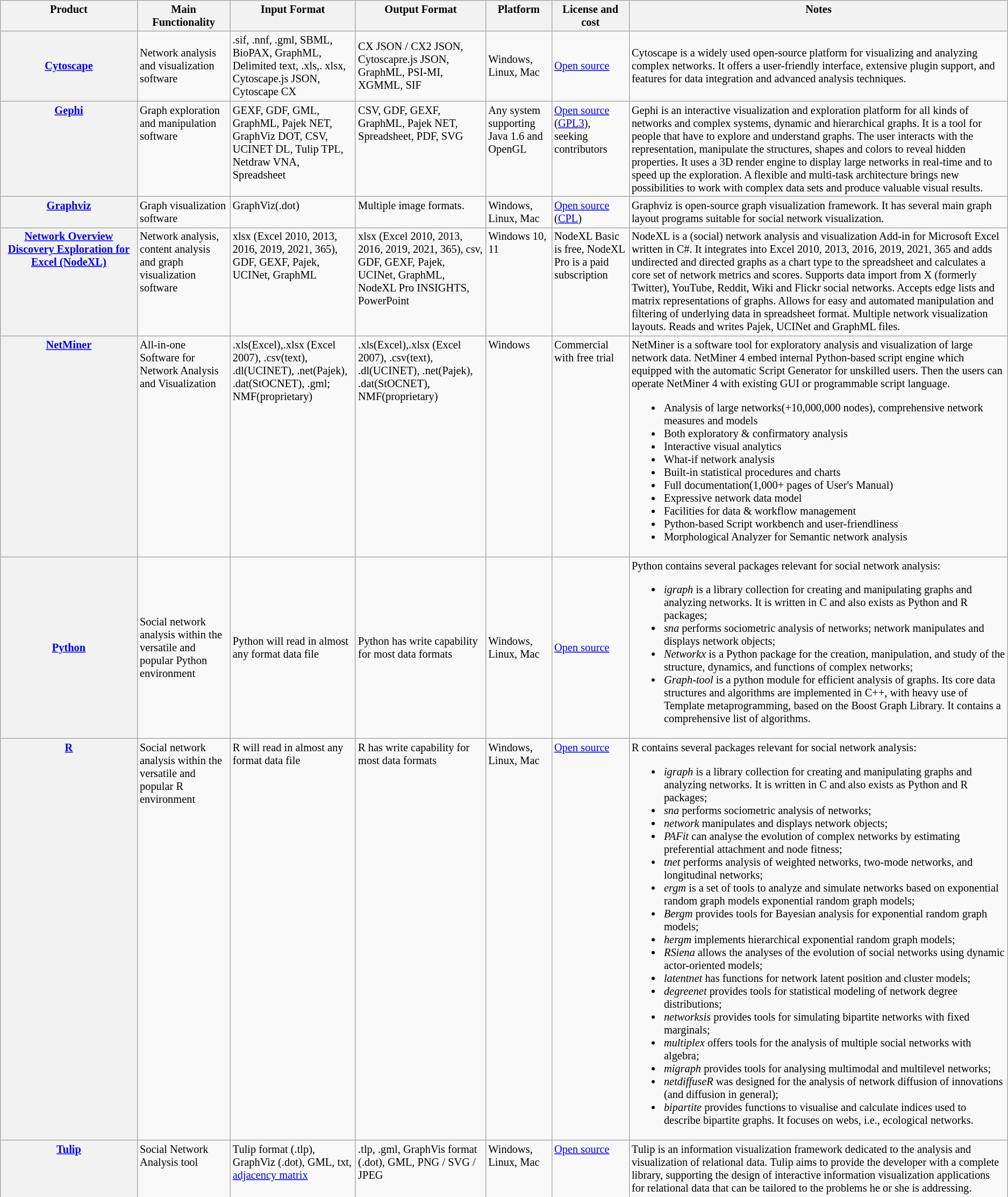<table class="wikitable sortable" style="font-size: 85%; text-align: left; width: auto;">
<tr valign="top">
<th style="width:12em">Product</th>
<th>Main Functionality</th>
<th>Input Format</th>
<th>Output Format</th>
<th>Platform</th>
<th>License and cost</th>
<th>Notes</th>
</tr>
<tr>
<th><a href='#'>Cytoscape</a></th>
<td>Network analysis and visualization software</td>
<td>.sif, .nnf, .gml, SBML, BioPAX, GraphML, Delimited text, .xls,. xlsx, Cytoscape.js JSON, Cytoscape CX</td>
<td>CX JSON / CX2 JSON, Cytoscapre.js JSON, GraphML, PSI-MI, XGMML, SIF</td>
<td>Windows, Linux, Mac</td>
<td><a href='#'>Open source</a></td>
<td>Cytoscape is a widely used open-source platform for visualizing and analyzing complex networks. It offers a user-friendly interface, extensive plugin support, and features for data integration and advanced analysis techniques.</td>
</tr>
<tr valign="top">
<th><a href='#'>Gephi</a></th>
<td>Graph exploration and manipulation software</td>
<td>GEXF, GDF, GML, GraphML, Pajek NET, GraphViz DOT, CSV, UCINET DL, Tulip TPL, Netdraw VNA, Spreadsheet</td>
<td>CSV, GDF, GEXF, GraphML, Pajek NET, Spreadsheet, PDF, SVG</td>
<td>Any system supporting Java 1.6 and OpenGL</td>
<td><a href='#'>Open source</a> (<a href='#'>GPL3</a>), seeking contributors</td>
<td>Gephi is an interactive visualization and exploration platform for all kinds of networks and complex systems, dynamic and hierarchical graphs. It is a tool for people that have to explore and understand graphs. The user interacts with the representation, manipulate the structures, shapes and colors to reveal hidden properties. It uses a 3D render engine to display large networks in real-time and to speed up the exploration. A flexible and multi-task architecture brings new possibilities to work with complex data sets and produce valuable visual results.</td>
</tr>
<tr valign="top">
<th><a href='#'>Graphviz</a></th>
<td>Graph visualization software</td>
<td>GraphViz(.dot)</td>
<td>Multiple image formats.</td>
<td>Windows, Linux, Mac</td>
<td><a href='#'>Open source</a> (<a href='#'>CPL</a>)</td>
<td>Graphviz is open-source graph visualization framework. It has several main graph layout programs suitable for social network visualization.</td>
</tr>
<tr valign="top">
<th><a href='#'>Network Overview Discovery Exploration for Excel (NodeXL)</a></th>
<td>Network analysis, content analysis and graph visualization software</td>
<td>xlsx (Excel 2010, 2013, 2016, 2019, 2021, 365), GDF, GEXF, Pajek, UCINet, GraphML</td>
<td>xlsx (Excel 2010, 2013, 2016, 2019, 2021, 365), csv, GDF, GEXF, Pajek, UCINet, GraphML, NodeXL Pro INSIGHTS, PowerPoint</td>
<td>Windows 10, 11</td>
<td>NodeXL Basic is free, NodeXL Pro is a paid subscription</td>
<td>NodeXL is a (social) network analysis and visualization Add-in for Microsoft Excel written in C#.  It integrates into Excel 2010, 2013, 2016, 2019, 2021, 365 and adds undirected and directed graphs as a chart type to the spreadsheet and calculates a core set of network metrics and scores. Supports data import from X (formerly Twitter), YouTube, Reddit, Wiki and Flickr social networks.  Accepts edge lists and matrix representations of graphs.  Allows for easy and automated manipulation and filtering of underlying data in spreadsheet format.  Multiple network visualization layouts.  Reads and writes Pajek, UCINet and GraphML files.</td>
</tr>
<tr valign="top">
<th><a href='#'>NetMiner</a></th>
<td>All-in-one Software for Network Analysis and Visualization</td>
<td>.xls(Excel),.xlsx (Excel 2007), .csv(text), .dl(UCINET), .net(Pajek), .dat(StOCNET), .gml; NMF(proprietary)</td>
<td>.xls(Excel),.xlsx (Excel 2007), .csv(text), .dl(UCINET), .net(Pajek), .dat(StOCNET), NMF(proprietary)</td>
<td>Windows</td>
<td>Commercial with free trial</td>
<td>NetMiner is a software tool for exploratory analysis and visualization of large network data. NetMiner 4 embed internal Python-based script engine which equipped with the automatic Script Generator for unskilled users. Then the users can operate NetMiner 4 with existing GUI or programmable script language.<br><ul><li>Analysis of large networks(+10,000,000 nodes), comprehensive network measures and models</li><li>Both exploratory & confirmatory analysis</li><li>Interactive visual analytics</li><li>What-if network analysis</li><li>Built-in statistical procedures and charts</li><li>Full documentation(1,000+ pages of User's Manual)</li><li>Expressive network data model</li><li>Facilities for data & workflow management</li><li>Python-based Script workbench and user-friendliness</li><li>Morphological Analyzer for Semantic network analysis</li></ul></td>
</tr>
<tr>
<th><a href='#'>Python</a></th>
<td>Social network analysis within the versatile and popular Python environment</td>
<td>Python will read in almost any format data file</td>
<td>Python has write capability for most data formats</td>
<td>Windows, Linux, Mac</td>
<td><a href='#'>Open source</a></td>
<td>Python contains several packages relevant for social network analysis:<br><ul><li><em>igraph</em> is a library collection for creating and manipulating graphs and analyzing networks. It is written in C and also exists as Python and R packages;</li><li><em>sna</em> performs sociometric analysis of networks; network manipulates and displays network objects;</li><li><em>Networkx</em> is a Python package for the creation, manipulation, and study of the structure, dynamics, and functions of complex networks;</li><li><em>Graph-tool</em> is a python module for efficient analysis of graphs. Its core data structures and algorithms are implemented in C++, with heavy use of Template metaprogramming, based on the Boost Graph Library. It contains a comprehensive list of algorithms.</li></ul></td>
</tr>
<tr valign="top">
<th><a href='#'>R</a></th>
<td>Social network analysis within the versatile and popular R environment</td>
<td>R will read in almost any format data file</td>
<td>R has write capability for most data formats</td>
<td>Windows, Linux, Mac</td>
<td><a href='#'>Open source</a></td>
<td>R contains several packages relevant for social network analysis:<br><ul><li><em>igraph</em> is a library collection for creating and manipulating graphs and analyzing networks. It is written in C and also exists as Python and R packages;</li><li><em>sna</em> performs sociometric analysis of networks;</li><li><em>network</em> manipulates and displays network objects;</li><li><em>PAFit</em> can analyse the evolution of complex networks by estimating preferential attachment and node fitness;</li><li><em>tnet</em> performs analysis of weighted networks, two-mode networks, and longitudinal networks;</li><li><em>ergm</em> is a set of tools to analyze and simulate networks based on exponential random graph models exponential random graph models;</li><li><em>Bergm</em> provides tools for Bayesian analysis for exponential random graph models;</li><li><em>hergm</em> implements hierarchical exponential random graph models;</li><li><em>RSiena</em> allows the analyses of the evolution of social networks using dynamic actor-oriented models;</li><li><em>latentnet</em> has functions for network latent position and cluster models;</li><li><em>degreenet</em> provides tools for statistical modeling of network degree distributions;</li><li><em>networksis</em> provides tools for simulating bipartite networks with fixed marginals;</li><li><em>multiplex</em> offers tools for the analysis of multiple social networks with algebra;</li><li><em>migraph</em> provides tools for analysing multimodal and multilevel networks;</li><li><em>netdiffuseR</em> was designed for the analysis of network diffusion of innovations (and diffusion in general);</li><li><em>bipartite</em> provides functions to visualise and calculate indices used to describe bipartite graphs. It focuses on webs, i.e., ecological networks.</li></ul></td>
</tr>
<tr valign="top">
<th><a href='#'>Tulip</a></th>
<td>Social Network Analysis tool</td>
<td>Tulip format (.tlp), GraphViz (.dot), GML, txt, <a href='#'>adjacency matrix</a></td>
<td>.tlp, .gml, GraphVis format (.dot), GML, PNG / SVG / JPEG</td>
<td>Windows, Linux, Mac</td>
<td><a href='#'>Open source</a></td>
<td>Tulip is an information visualization framework dedicated to the analysis and visualization of relational data. Tulip aims to provide the developer with a complete library, supporting the design of interactive information visualization applications for relational data that can be tailored to the problems he or she is addressing.</td>
</tr>
</table>
